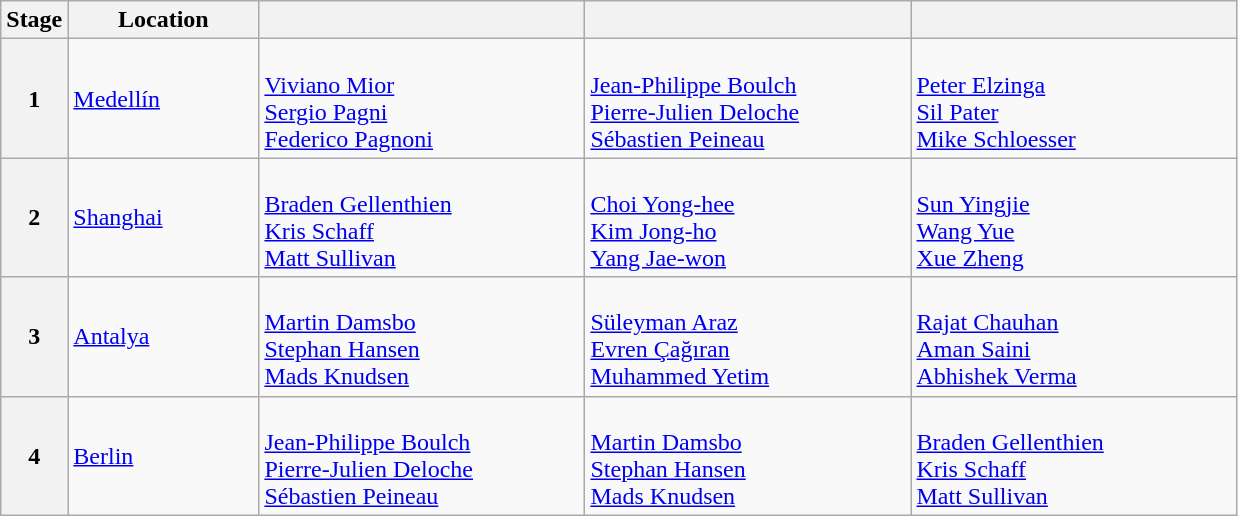<table class="wikitable">
<tr>
<th>Stage</th>
<th width=120>Location</th>
<th width=210></th>
<th width=210></th>
<th width=210></th>
</tr>
<tr>
<th>1</th>
<td> <a href='#'>Medellín</a></td>
<td> <br> <a href='#'>Viviano Mior</a> <br> <a href='#'>Sergio Pagni</a> <br> <a href='#'>Federico Pagnoni</a></td>
<td> <br> <a href='#'>Jean-Philippe Boulch</a> <br> <a href='#'>Pierre-Julien Deloche</a> <br> <a href='#'>Sébastien Peineau</a></td>
<td> <br> <a href='#'>Peter Elzinga</a> <br> <a href='#'>Sil Pater</a> <br> <a href='#'>Mike Schloesser</a></td>
</tr>
<tr>
<th>2</th>
<td> <a href='#'>Shanghai</a></td>
<td> <br> <a href='#'>Braden Gellenthien</a> <br> <a href='#'>Kris Schaff</a> <br> <a href='#'>Matt Sullivan</a></td>
<td> <br> <a href='#'>Choi Yong-hee</a> <br> <a href='#'>Kim Jong-ho</a> <br> <a href='#'>Yang Jae-won</a></td>
<td> <br> <a href='#'>Sun Yingjie</a> <br> <a href='#'>Wang Yue</a> <br> <a href='#'>Xue Zheng</a></td>
</tr>
<tr>
<th>3</th>
<td> <a href='#'>Antalya</a></td>
<td> <br> <a href='#'>Martin Damsbo</a> <br> <a href='#'>Stephan Hansen</a> <br> <a href='#'>Mads Knudsen</a></td>
<td> <br> <a href='#'>Süleyman Araz</a> <br> <a href='#'>Evren Çağıran</a> <br> <a href='#'>Muhammed Yetim</a></td>
<td> <br> <a href='#'>Rajat Chauhan</a> <br> <a href='#'>Aman Saini</a> <br> <a href='#'>Abhishek Verma</a></td>
</tr>
<tr>
<th>4</th>
<td> <a href='#'>Berlin</a></td>
<td> <br> <a href='#'>Jean-Philippe Boulch</a> <br> <a href='#'>Pierre-Julien Deloche</a> <br> <a href='#'>Sébastien Peineau</a></td>
<td> <br> <a href='#'>Martin Damsbo</a> <br> <a href='#'>Stephan Hansen</a> <br> <a href='#'>Mads Knudsen</a></td>
<td> <br> <a href='#'>Braden Gellenthien</a> <br> <a href='#'>Kris Schaff</a> <br> <a href='#'>Matt Sullivan</a></td>
</tr>
</table>
